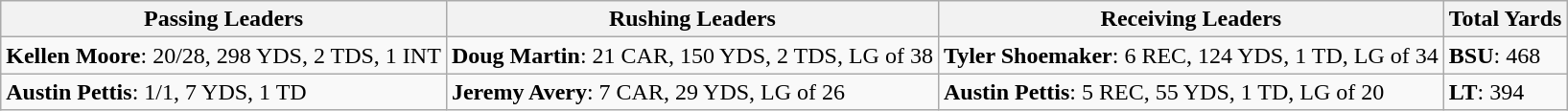<table class="wikitable">
<tr>
<th>Passing Leaders</th>
<th>Rushing Leaders</th>
<th>Receiving Leaders</th>
<th>Total Yards</th>
</tr>
<tr>
<td><strong>Kellen Moore</strong>: 20/28, 298 YDS, 2 TDS, 1 INT</td>
<td><strong>Doug Martin</strong>: 21 CAR,  150 YDS, 2 TDS, LG of 38</td>
<td><strong>Tyler Shoemaker</strong>: 6 REC, 124 YDS, 1 TD, LG of 34</td>
<td><strong>BSU</strong>: 468</td>
</tr>
<tr>
<td><strong>Austin Pettis</strong>: 1/1, 7 YDS, 1 TD</td>
<td><strong>Jeremy Avery</strong>: 7 CAR, 29 YDS, LG of 26</td>
<td><strong>Austin Pettis</strong>: 5 REC, 55 YDS, 1 TD, LG of 20</td>
<td><strong>LT</strong>: 394</td>
</tr>
</table>
